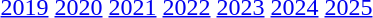<table id="toc" class="toc" summary="Year">
<tr>
<th></th>
</tr>
<tr>
<td align="center"><a href='#'>2019</a>  <a href='#'>2020</a>  <a href='#'>2021</a>  <a href='#'>2022</a>  <a href='#'>2023</a>  <a href='#'>2024</a>  <a href='#'>2025</a></td>
</tr>
</table>
